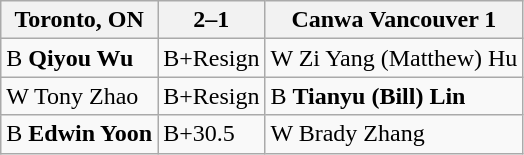<table class="wikitable">
<tr>
<th>Toronto, ON</th>
<th>2–1</th>
<th>Canwa Vancouver 1</th>
</tr>
<tr>
<td>B <strong>Qiyou Wu</strong></td>
<td>B+Resign</td>
<td>W Zi Yang (Matthew) Hu</td>
</tr>
<tr>
<td>W Tony Zhao</td>
<td>B+Resign</td>
<td>B <strong>Tianyu (Bill) Lin</strong></td>
</tr>
<tr>
<td>B <strong>Edwin Yoon</strong></td>
<td>B+30.5</td>
<td>W Brady Zhang</td>
</tr>
</table>
